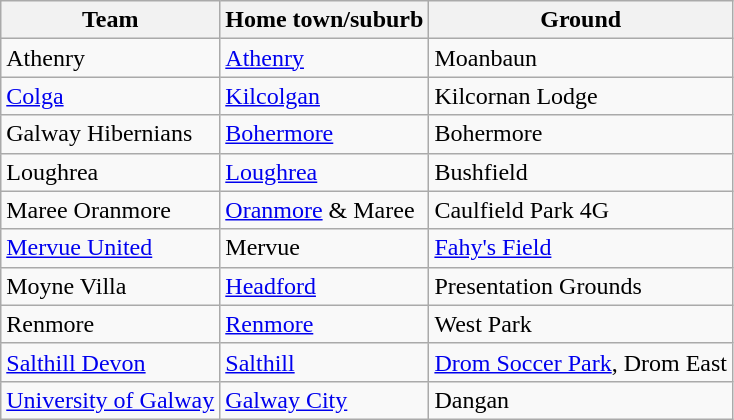<table class="wikitable sortable">
<tr>
<th>Team</th>
<th>Home town/suburb</th>
<th>Ground</th>
</tr>
<tr>
<td>Athenry</td>
<td><a href='#'>Athenry</a></td>
<td>Moanbaun</td>
</tr>
<tr>
<td><a href='#'>Colga</a></td>
<td><a href='#'>Kilcolgan</a></td>
<td>Kilcornan Lodge</td>
</tr>
<tr>
<td>Galway Hibernians</td>
<td><a href='#'>Bohermore</a></td>
<td>Bohermore</td>
</tr>
<tr>
<td>Loughrea</td>
<td><a href='#'>Loughrea</a></td>
<td>Bushfield</td>
</tr>
<tr>
<td>Maree Oranmore</td>
<td><a href='#'>Oranmore</a> & Maree</td>
<td>Caulfield Park 4G</td>
</tr>
<tr>
<td><a href='#'>Mervue United</a></td>
<td>Mervue</td>
<td><a href='#'>Fahy's Field</a></td>
</tr>
<tr>
<td>Moyne Villa</td>
<td><a href='#'>Headford</a></td>
<td>Presentation Grounds</td>
</tr>
<tr>
<td>Renmore</td>
<td><a href='#'>Renmore</a></td>
<td>West Park</td>
</tr>
<tr>
<td><a href='#'>Salthill Devon</a></td>
<td><a href='#'>Salthill</a></td>
<td><a href='#'>Drom Soccer Park</a>, Drom East</td>
</tr>
<tr>
<td><a href='#'>University of Galway</a></td>
<td><a href='#'>Galway City</a></td>
<td>Dangan</td>
</tr>
</table>
